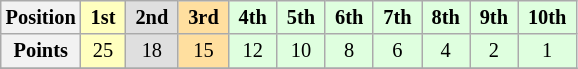<table class="wikitable" style="font-size:85%; text-align:center">
<tr>
<th>Position</th>
<td style="background:#ffffbf;"> <strong>1st</strong> </td>
<td style="background:#dfdfdf;"> <strong>2nd</strong> </td>
<td style="background:#ffdf9f;"> <strong>3rd</strong> </td>
<td style="background:#dfffdf;"> <strong>4th</strong> </td>
<td style="background:#dfffdf;"> <strong>5th</strong> </td>
<td style="background:#dfffdf;"> <strong>6th</strong> </td>
<td style="background:#dfffdf;"> <strong>7th</strong> </td>
<td style="background:#dfffdf;"> <strong>8th</strong> </td>
<td style="background:#dfffdf;"> <strong>9th</strong> </td>
<td style="background:#dfffdf;"> <strong>10th</strong> </td>
</tr>
<tr>
<th>Points</th>
<td style="background:#ffffbf;">25</td>
<td style="background:#dfdfdf;">18</td>
<td style="background:#ffdf9f;">15</td>
<td style="background:#dfffdf;">12</td>
<td style="background:#dfffdf;">10</td>
<td style="background:#dfffdf;">8</td>
<td style="background:#dfffdf;">6</td>
<td style="background:#dfffdf;">4</td>
<td style="background:#dfffdf;">2</td>
<td style="background:#dfffdf;">1</td>
</tr>
<tr>
</tr>
</table>
